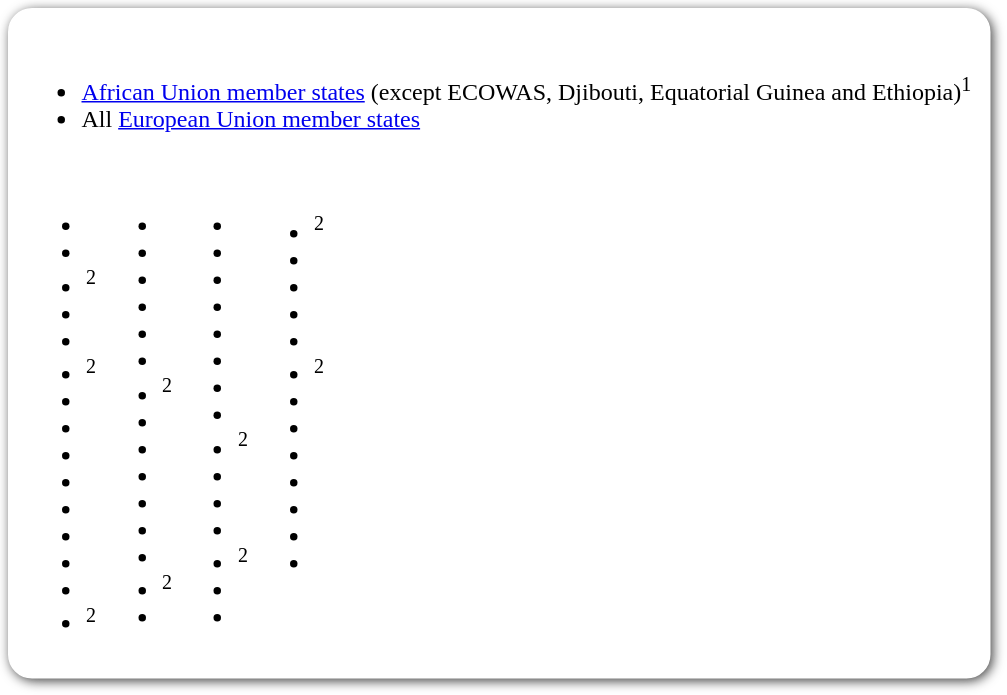<table style=" border-radius:1em; box-shadow: 0.1em 0.1em 0.5em rgba(0,0,0,0.75); background-color: white; border: 1px solid white; padding: 5px;">
<tr style="vertical-align:top;">
<td><br><ul><li> <a href='#'>African Union member states</a> (except ECOWAS, Djibouti, Equatorial Guinea and Ethiopia)<sup>1</sup></li><li> All <a href='#'>European Union member states</a></li></ul><table>
<tr>
<td><br><ul><li></li><li></li><li><sup>2</sup></li><li></li><li></li><li><sup>2</sup></li><li></li><li></li><li></li><li></li><li></li><li></li><li></li><li></li><li><sup>2</sup></li></ul></td>
<td valign="top"><br><ul><li></li><li></li><li></li><li></li><li></li><li></li><li><sup>2</sup></li><li></li><li></li><li></li><li></li><li></li><li></li><li><sup>2</sup></li><li></li></ul></td>
<td valign="top"><br><ul><li></li><li></li><li></li><li></li><li></li><li></li><li></li><li></li><li><sup>2</sup></li><li></li><li></li><li></li><li><sup>2</sup></li><li></li><li></li></ul></td>
<td valign="top"><br><ul><li><sup>2</sup></li><li></li><li></li><li></li><li></li><li><sup>2</sup></li><li></li><li></li><li></li><li></li><li></li><li></li><li></li></ul></td>
<td></td>
</tr>
</table>
</td>
<td></td>
</tr>
</table>
